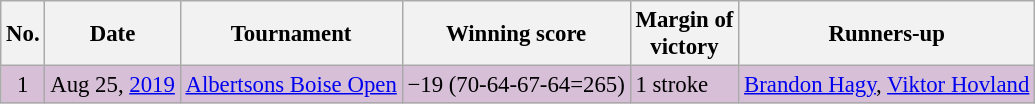<table class="wikitable" style="font-size:95%;">
<tr>
<th>No.</th>
<th>Date</th>
<th>Tournament</th>
<th>Winning score</th>
<th>Margin of<br>victory</th>
<th>Runners-up</th>
</tr>
<tr style="background:#D8BFD8;">
<td align=center>1</td>
<td align=right>Aug 25, <a href='#'>2019</a></td>
<td><a href='#'>Albertsons Boise Open</a></td>
<td>−19 (70-64-67-64=265)</td>
<td>1 stroke</td>
<td> <a href='#'>Brandon Hagy</a>,  <a href='#'>Viktor Hovland</a></td>
</tr>
</table>
